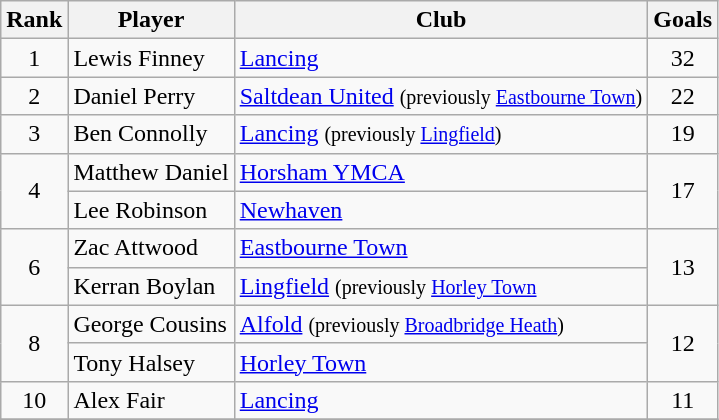<table class="wikitable" style="text-align:center">
<tr>
<th>Rank</th>
<th>Player</th>
<th>Club</th>
<th>Goals</th>
</tr>
<tr>
<td>1</td>
<td align="left">Lewis Finney</td>
<td align="left"><a href='#'>Lancing</a></td>
<td>32</td>
</tr>
<tr>
<td>2</td>
<td align="left">Daniel Perry</td>
<td align="left"><a href='#'>Saltdean United</a> <small>(previously <a href='#'>Eastbourne Town</a>)</small></td>
<td>22</td>
</tr>
<tr>
<td>3</td>
<td align="left">Ben Connolly</td>
<td align="left"><a href='#'>Lancing</a> <small>(previously <a href='#'>Lingfield</a>)</small></td>
<td>19</td>
</tr>
<tr>
<td rowspan=2>4</td>
<td align="left">Matthew Daniel</td>
<td align="left"><a href='#'>Horsham YMCA</a></td>
<td rowspan=2>17</td>
</tr>
<tr>
<td align="left">Lee Robinson</td>
<td align="left"><a href='#'>Newhaven</a></td>
</tr>
<tr>
<td rowspan=2>6</td>
<td align="left">Zac Attwood</td>
<td align="left"><a href='#'>Eastbourne Town</a></td>
<td rowspan=2>13</td>
</tr>
<tr>
<td align="left">Kerran Boylan</td>
<td align="left"><a href='#'>Lingfield</a> <small>(previously <a href='#'>Horley Town</a></small></td>
</tr>
<tr>
<td ROWSPAN=2>8</td>
<td align="left">George Cousins</td>
<td align="left"><a href='#'>Alfold</a> <small>(previously <a href='#'>Broadbridge Heath</a>)</small></td>
<td rowspan=2>12</td>
</tr>
<tr>
<td align="left">Tony Halsey</td>
<td align="left"><a href='#'>Horley Town</a></td>
</tr>
<tr>
<td>10</td>
<td align="left">Alex Fair</td>
<td align="left"><a href='#'>Lancing</a></td>
<td>11</td>
</tr>
<tr>
</tr>
</table>
